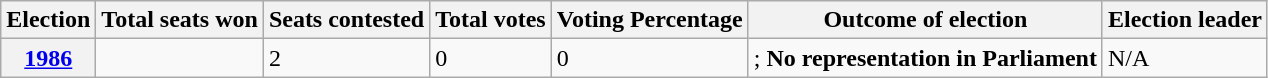<table class="wikitable">
<tr>
<th>Election</th>
<th>Total seats won</th>
<th>Seats contested</th>
<th>Total votes</th>
<th>Voting Percentage</th>
<th>Outcome of election</th>
<th>Election leader</th>
</tr>
<tr>
<th><a href='#'>1986</a></th>
<td></td>
<td>2</td>
<td>0</td>
<td>0</td>
<td>; <strong>No representation in Parliament</strong></td>
<td>N/A</td>
</tr>
</table>
